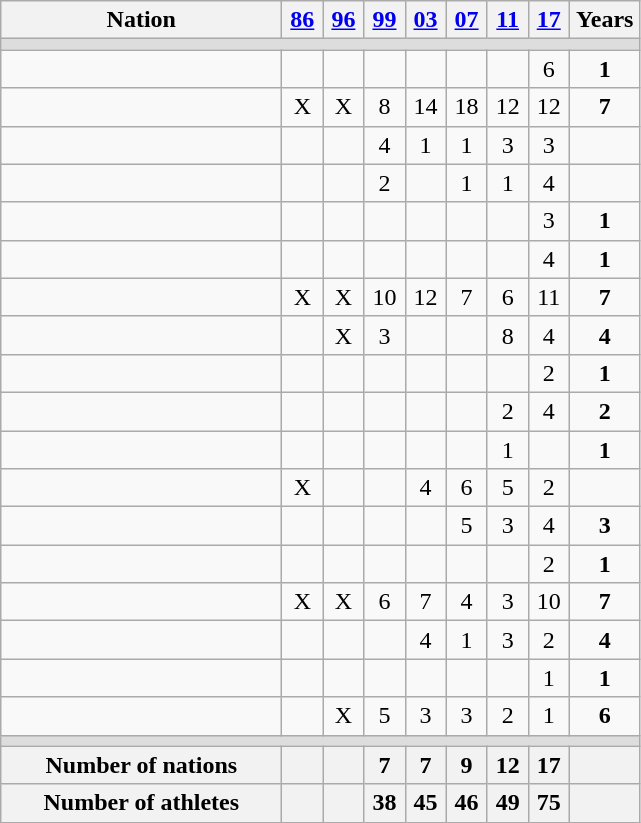<table class=wikitable style="text-align:center">
<tr>
<th width=180>Nation</th>
<th width=20><a href='#'>86</a></th>
<th width=20><a href='#'>96</a></th>
<th width=20><a href='#'>99</a></th>
<th width=20><a href='#'>03</a></th>
<th width=20><a href='#'>07</a></th>
<th width=20><a href='#'>11</a></th>
<th width=20><a href='#'>17</a></th>
<th width=40>Years</th>
</tr>
<tr bgcolor=#DDDDDD>
<td colspan=9></td>
</tr>
<tr>
<td align=left></td>
<td></td>
<td></td>
<td></td>
<td></td>
<td></td>
<td></td>
<td>6</td>
<td><strong>1</strong></td>
</tr>
<tr>
<td align=left></td>
<td>X</td>
<td>X</td>
<td>8</td>
<td>14</td>
<td>18</td>
<td>12</td>
<td>12</td>
<td><strong>7</strong></td>
</tr>
<tr>
<td align=left></td>
<td></td>
<td></td>
<td>4</td>
<td>1</td>
<td>1</td>
<td>3</td>
<td>3</td>
<td></td>
</tr>
<tr>
<td align=left></td>
<td></td>
<td></td>
<td>2</td>
<td></td>
<td>1</td>
<td>1</td>
<td>4</td>
<td></td>
</tr>
<tr>
<td align=left></td>
<td></td>
<td></td>
<td></td>
<td></td>
<td></td>
<td></td>
<td>3</td>
<td><strong>1</strong></td>
</tr>
<tr>
<td align=left></td>
<td></td>
<td></td>
<td></td>
<td></td>
<td></td>
<td></td>
<td>4</td>
<td><strong>1</strong></td>
</tr>
<tr>
<td align=left></td>
<td>X</td>
<td>X</td>
<td>10</td>
<td>12</td>
<td>7</td>
<td>6</td>
<td>11</td>
<td><strong>7</strong></td>
</tr>
<tr>
<td align=left></td>
<td></td>
<td>X</td>
<td>3</td>
<td></td>
<td></td>
<td>8</td>
<td>4</td>
<td><strong>4</strong></td>
</tr>
<tr>
<td align=left></td>
<td></td>
<td></td>
<td></td>
<td></td>
<td></td>
<td></td>
<td>2</td>
<td><strong>1</strong></td>
</tr>
<tr>
<td align=left></td>
<td></td>
<td></td>
<td></td>
<td></td>
<td></td>
<td>2</td>
<td>4</td>
<td><strong>2</strong></td>
</tr>
<tr>
<td align=left></td>
<td></td>
<td></td>
<td></td>
<td></td>
<td></td>
<td>1</td>
<td></td>
<td><strong>1</strong></td>
</tr>
<tr>
<td align=left></td>
<td>X</td>
<td></td>
<td></td>
<td>4</td>
<td>6</td>
<td>5</td>
<td>2</td>
<td></td>
</tr>
<tr>
<td align=left></td>
<td></td>
<td></td>
<td></td>
<td></td>
<td>5</td>
<td>3</td>
<td>4</td>
<td><strong>3</strong></td>
</tr>
<tr>
<td align=left></td>
<td></td>
<td></td>
<td></td>
<td></td>
<td></td>
<td></td>
<td>2</td>
<td><strong>1</strong></td>
</tr>
<tr>
<td align=left></td>
<td>X</td>
<td>X</td>
<td>6</td>
<td>7</td>
<td>4</td>
<td>3</td>
<td>10</td>
<td><strong>7</strong></td>
</tr>
<tr>
<td align=left></td>
<td></td>
<td></td>
<td></td>
<td>4</td>
<td>1</td>
<td>3</td>
<td>2</td>
<td><strong>4</strong></td>
</tr>
<tr>
<td align=left></td>
<td></td>
<td></td>
<td></td>
<td></td>
<td></td>
<td></td>
<td>1</td>
<td><strong>1</strong></td>
</tr>
<tr>
<td align=left></td>
<td></td>
<td>X</td>
<td>5</td>
<td>3</td>
<td>3</td>
<td>2</td>
<td>1</td>
<td><strong>6</strong></td>
</tr>
<tr bgcolor=#DDDDDD>
<td colspan=9></td>
</tr>
<tr>
<th>Number of nations</th>
<th></th>
<th></th>
<th>7</th>
<th>7</th>
<th>9</th>
<th>12</th>
<th>17</th>
<th></th>
</tr>
<tr>
<th>Number of athletes</th>
<th></th>
<th></th>
<th>38</th>
<th>45</th>
<th>46</th>
<th>49</th>
<th>75</th>
<th></th>
</tr>
</table>
